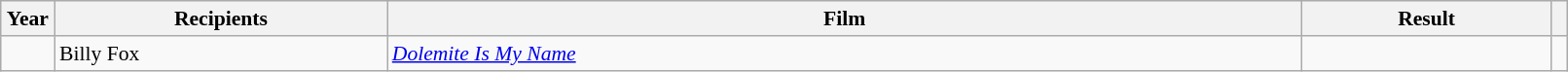<table class="wikitable plainrowheaders" style="font-size: 90%" width=85%>
<tr>
<th scope="col" style="width:2%;">Year</th>
<th scope="col" style="width:20%;">Recipients</th>
<th scope="col" style="width:55%;">Film</th>
<th scope="col" style="width:15%;">Result</th>
<th scope="col" class="unsortable" style="width:1%;"></th>
</tr>
<tr>
<td></td>
<td>Billy Fox</td>
<td><em><a href='#'>Dolemite Is My Name</a></em></td>
<td></td>
<td></td>
</tr>
</table>
